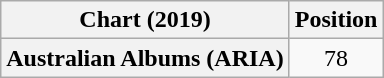<table class="wikitable plainrowheaders" style="text-align:center">
<tr>
<th scope="col">Chart (2019)</th>
<th scope="col">Position</th>
</tr>
<tr>
<th scope="row">Australian Albums (ARIA)</th>
<td>78</td>
</tr>
</table>
